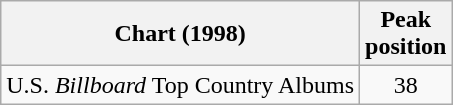<table class="wikitable">
<tr>
<th>Chart (1998)</th>
<th>Peak<br>position</th>
</tr>
<tr>
<td>U.S. <em>Billboard</em> Top Country Albums</td>
<td align="center">38</td>
</tr>
</table>
